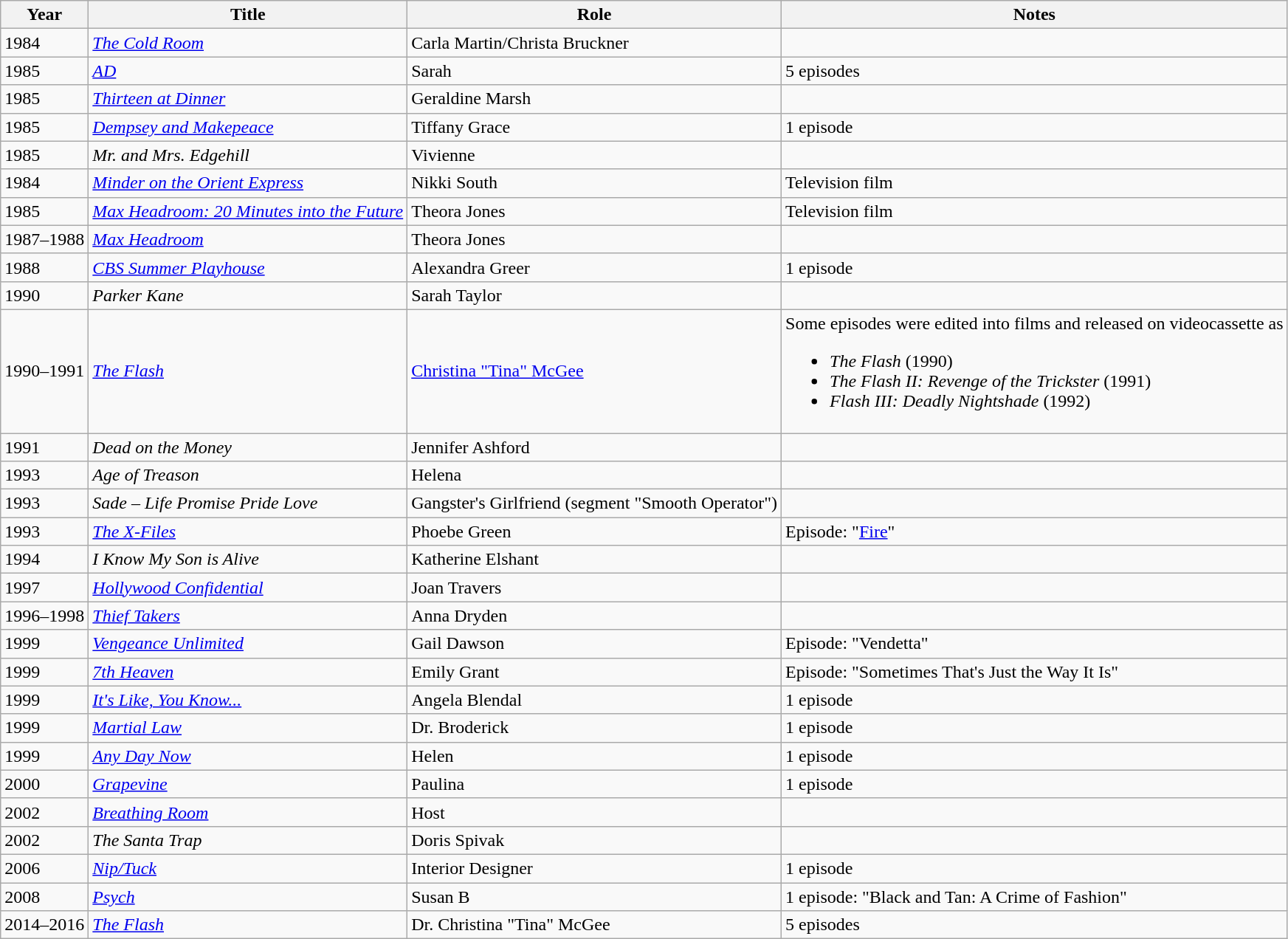<table class="wikitable sortable">
<tr>
<th>Year</th>
<th>Title</th>
<th>Role</th>
<th class="unsortable">Notes</th>
</tr>
<tr>
<td>1984</td>
<td><em><a href='#'>The Cold Room</a></em></td>
<td>Carla Martin/Christa Bruckner</td>
<td></td>
</tr>
<tr>
<td>1985</td>
<td><em><a href='#'>AD</a></em></td>
<td>Sarah</td>
<td>5 episodes</td>
</tr>
<tr>
<td>1985</td>
<td><em><a href='#'>Thirteen at Dinner</a></em></td>
<td>Geraldine Marsh</td>
<td></td>
</tr>
<tr>
<td>1985</td>
<td><em><a href='#'>Dempsey and Makepeace</a></em></td>
<td>Tiffany Grace</td>
<td>1 episode</td>
</tr>
<tr>
<td>1985</td>
<td><em>Mr. and Mrs. Edgehill</em></td>
<td>Vivienne</td>
<td></td>
</tr>
<tr>
<td>1984</td>
<td><em><a href='#'>Minder on the Orient Express</a></em></td>
<td>Nikki South</td>
<td>Television film</td>
</tr>
<tr>
<td>1985</td>
<td><em><a href='#'>Max Headroom: 20 Minutes into the Future</a></em></td>
<td>Theora Jones</td>
<td>Television film</td>
</tr>
<tr>
<td>1987–1988</td>
<td><em><a href='#'>Max Headroom</a></em></td>
<td>Theora Jones</td>
<td></td>
</tr>
<tr>
<td>1988</td>
<td><em><a href='#'>CBS Summer Playhouse</a></em></td>
<td>Alexandra Greer</td>
<td>1 episode</td>
</tr>
<tr>
<td>1990</td>
<td><em>Parker Kane</em></td>
<td>Sarah Taylor</td>
<td></td>
</tr>
<tr>
<td>1990–1991</td>
<td><em><a href='#'>The Flash</a></em></td>
<td><a href='#'>Christina "Tina" McGee</a></td>
<td>Some episodes were edited into films and released on videocassette as<br><ul><li><em>The Flash</em> (1990)</li><li><em>The Flash II: Revenge of the Trickster</em> (1991)</li><li><em>Flash III: Deadly Nightshade</em> (1992)</li></ul></td>
</tr>
<tr>
<td>1991</td>
<td><em>Dead on the Money</em></td>
<td>Jennifer Ashford</td>
<td></td>
</tr>
<tr>
<td>1993</td>
<td><em>Age of Treason</em></td>
<td>Helena</td>
<td></td>
</tr>
<tr>
<td>1993</td>
<td><em>Sade – Life Promise Pride Love</em></td>
<td>Gangster's Girlfriend (segment "Smooth Operator")</td>
<td></td>
</tr>
<tr>
<td>1993</td>
<td><em><a href='#'>The X-Files</a></em></td>
<td>Phoebe Green</td>
<td>Episode: "<a href='#'>Fire</a>"</td>
</tr>
<tr>
<td>1994</td>
<td><em>I Know My Son is Alive</em></td>
<td>Katherine Elshant</td>
<td></td>
</tr>
<tr>
<td>1997</td>
<td><em><a href='#'>Hollywood Confidential</a></em></td>
<td>Joan Travers</td>
<td></td>
</tr>
<tr>
<td>1996–1998</td>
<td><em><a href='#'>Thief Takers</a></em></td>
<td>Anna Dryden</td>
<td></td>
</tr>
<tr>
<td>1999</td>
<td><em><a href='#'>Vengeance Unlimited</a></em></td>
<td>Gail Dawson</td>
<td>Episode: "Vendetta"</td>
</tr>
<tr>
<td>1999</td>
<td><em><a href='#'>7th Heaven</a></em></td>
<td>Emily Grant</td>
<td>Episode: "Sometimes That's Just the Way It Is"</td>
</tr>
<tr>
<td>1999</td>
<td><em><a href='#'>It's Like, You Know...</a></em></td>
<td>Angela Blendal</td>
<td>1 episode</td>
</tr>
<tr>
<td>1999</td>
<td><em><a href='#'>Martial Law</a></em></td>
<td>Dr. Broderick</td>
<td>1 episode</td>
</tr>
<tr>
<td>1999</td>
<td><em><a href='#'>Any Day Now</a></em></td>
<td>Helen</td>
<td>1 episode</td>
</tr>
<tr>
<td>2000</td>
<td><em><a href='#'>Grapevine</a></em></td>
<td>Paulina</td>
<td>1 episode</td>
</tr>
<tr>
<td>2002</td>
<td><em><a href='#'>Breathing Room</a></em></td>
<td>Host</td>
<td></td>
</tr>
<tr>
<td>2002</td>
<td><em>The Santa Trap</em></td>
<td>Doris Spivak</td>
<td></td>
</tr>
<tr>
<td>2006</td>
<td><em><a href='#'>Nip/Tuck</a></em></td>
<td>Interior Designer</td>
<td>1 episode</td>
</tr>
<tr>
<td>2008</td>
<td><em><a href='#'>Psych</a></em></td>
<td>Susan B</td>
<td>1 episode: "Black and Tan: A Crime of Fashion"</td>
</tr>
<tr>
<td>2014–2016</td>
<td><em><a href='#'>The Flash</a></em></td>
<td>Dr. Christina "Tina" McGee</td>
<td>5 episodes</td>
</tr>
</table>
